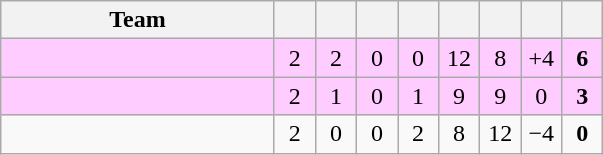<table class="wikitable" style="text-align: center;">
<tr>
<th width="175">Team</th>
<th width="20"></th>
<th width="20"></th>
<th width="20"></th>
<th width="20"></th>
<th width="20"></th>
<th width="20"></th>
<th width="20"></th>
<th width="20"></th>
</tr>
<tr style="background-color: #ffccff;">
<td align=left></td>
<td>2</td>
<td>2</td>
<td>0</td>
<td>0</td>
<td>12</td>
<td>8</td>
<td>+4</td>
<td><strong>6</strong></td>
</tr>
<tr style="background-color: #ffccff;">
<td align=left></td>
<td>2</td>
<td>1</td>
<td>0</td>
<td>1</td>
<td>9</td>
<td>9</td>
<td>0</td>
<td><strong>3</strong></td>
</tr>
<tr>
<td align=left></td>
<td>2</td>
<td>0</td>
<td>0</td>
<td>2</td>
<td>8</td>
<td>12</td>
<td>−4</td>
<td><strong>0</strong></td>
</tr>
</table>
